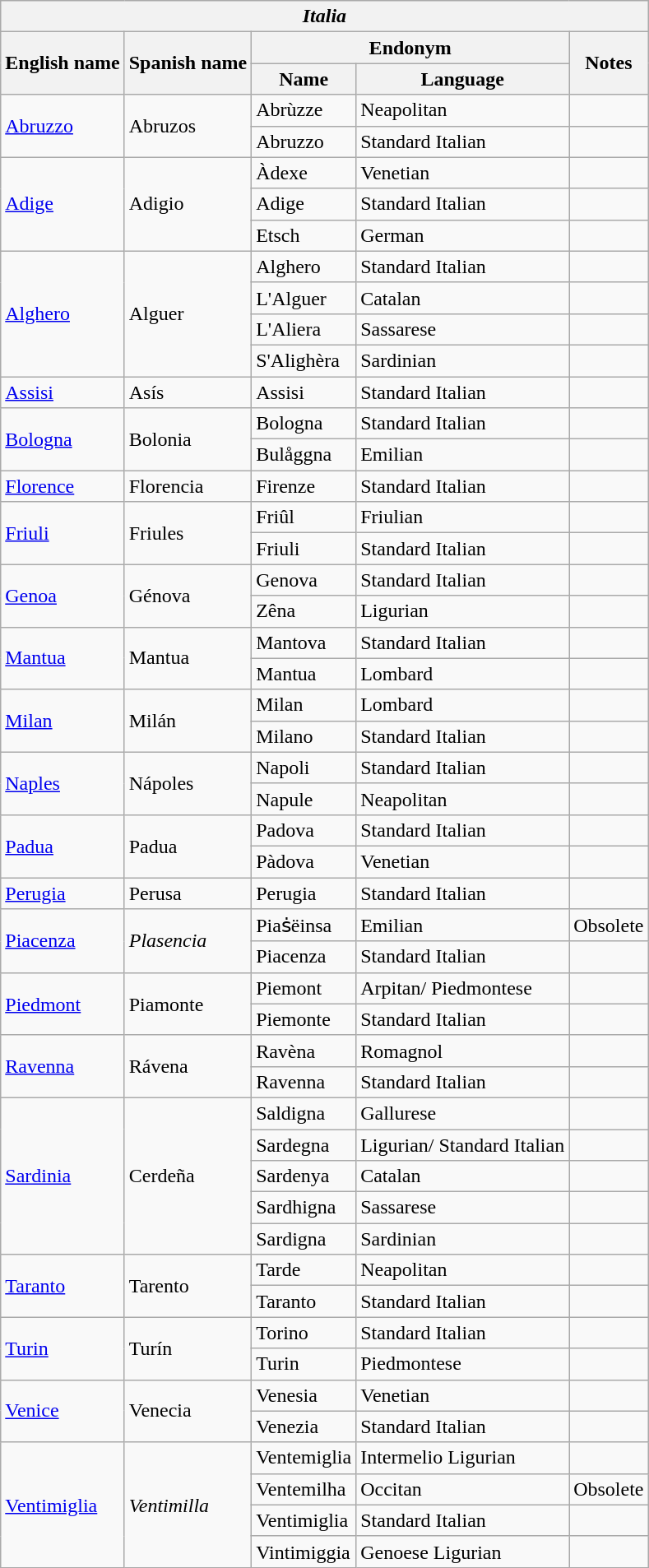<table class="wikitable sortable">
<tr>
<th colspan="5"> <em>Italia</em></th>
</tr>
<tr>
<th rowspan="2">English name</th>
<th rowspan="2">Spanish name</th>
<th colspan="2">Endonym</th>
<th rowspan="2">Notes</th>
</tr>
<tr>
<th>Name</th>
<th>Language</th>
</tr>
<tr>
<td rowspan="2"><a href='#'>Abruzzo</a></td>
<td rowspan="2">Abruzos</td>
<td>Abrùzze</td>
<td>Neapolitan</td>
<td></td>
</tr>
<tr>
<td>Abruzzo</td>
<td>Standard Italian</td>
<td></td>
</tr>
<tr>
<td rowspan="3"><a href='#'>Adige</a></td>
<td rowspan="3">Adigio</td>
<td>Àdexe</td>
<td>Venetian</td>
<td></td>
</tr>
<tr>
<td>Adige</td>
<td>Standard Italian</td>
<td></td>
</tr>
<tr>
<td>Etsch</td>
<td>German</td>
<td></td>
</tr>
<tr>
<td rowspan="4"><a href='#'>Alghero</a></td>
<td rowspan="4">Alguer</td>
<td>Alghero</td>
<td>Standard Italian</td>
<td></td>
</tr>
<tr>
<td>L'Alguer</td>
<td>Catalan</td>
<td></td>
</tr>
<tr>
<td>L'Aliera</td>
<td>Sassarese</td>
<td></td>
</tr>
<tr>
<td>S'Alighèra</td>
<td>Sardinian</td>
<td></td>
</tr>
<tr>
<td><a href='#'>Assisi</a></td>
<td>Asís</td>
<td>Assisi</td>
<td>Standard Italian</td>
<td></td>
</tr>
<tr>
<td rowspan="2"><a href='#'>Bologna</a></td>
<td rowspan="2">Bolonia</td>
<td>Bologna</td>
<td>Standard Italian</td>
<td></td>
</tr>
<tr>
<td>Bulåggna</td>
<td>Emilian</td>
<td></td>
</tr>
<tr>
<td><a href='#'>Florence</a></td>
<td>Florencia</td>
<td>Firenze</td>
<td>Standard Italian</td>
<td></td>
</tr>
<tr>
<td rowspan="2"><a href='#'>Friuli</a></td>
<td rowspan="2">Friules</td>
<td>Friûl</td>
<td>Friulian</td>
<td></td>
</tr>
<tr>
<td>Friuli</td>
<td>Standard Italian</td>
<td></td>
</tr>
<tr>
<td rowspan="2"><a href='#'>Genoa</a></td>
<td rowspan="2">Génova</td>
<td>Genova</td>
<td>Standard Italian</td>
<td></td>
</tr>
<tr>
<td>Zêna</td>
<td>Ligurian</td>
<td></td>
</tr>
<tr>
<td rowspan="2"><a href='#'>Mantua</a></td>
<td rowspan="2">Mantua</td>
<td>Mantova</td>
<td>Standard Italian</td>
<td></td>
</tr>
<tr>
<td>Mantua</td>
<td>Lombard</td>
<td></td>
</tr>
<tr>
<td rowspan="2"><a href='#'>Milan</a></td>
<td rowspan="2">Milán</td>
<td>Milan</td>
<td>Lombard</td>
<td></td>
</tr>
<tr>
<td>Milano</td>
<td>Standard Italian</td>
<td></td>
</tr>
<tr>
<td rowspan="2"><a href='#'>Naples</a></td>
<td rowspan="2">Nápoles</td>
<td>Napoli</td>
<td>Standard Italian</td>
<td></td>
</tr>
<tr>
<td>Napule</td>
<td>Neapolitan</td>
<td></td>
</tr>
<tr>
<td rowspan="2"><a href='#'>Padua</a></td>
<td rowspan="2">Padua</td>
<td>Padova</td>
<td>Standard Italian</td>
<td></td>
</tr>
<tr>
<td>Pàdova</td>
<td>Venetian</td>
<td></td>
</tr>
<tr>
<td><a href='#'>Perugia</a></td>
<td>Perusa</td>
<td>Perugia</td>
<td>Standard Italian</td>
<td></td>
</tr>
<tr>
<td rowspan="2"><a href='#'>Piacenza</a></td>
<td rowspan="2"><em>Plasencia</em></td>
<td>Piaṡëinsa</td>
<td>Emilian</td>
<td>Obsolete</td>
</tr>
<tr>
<td>Piacenza</td>
<td>Standard Italian</td>
<td></td>
</tr>
<tr>
<td rowspan="2"><a href='#'>Piedmont</a></td>
<td rowspan="2">Piamonte</td>
<td>Piemont</td>
<td>Arpitan/ Piedmontese</td>
<td></td>
</tr>
<tr>
<td>Piemonte</td>
<td>Standard Italian</td>
<td></td>
</tr>
<tr>
<td rowspan="2"><a href='#'>Ravenna</a></td>
<td rowspan="2">Rávena</td>
<td>Ravèna</td>
<td>Romagnol</td>
<td></td>
</tr>
<tr>
<td>Ravenna</td>
<td>Standard Italian</td>
<td></td>
</tr>
<tr>
<td rowspan="5"><a href='#'>Sardinia</a></td>
<td rowspan="5">Cerdeña</td>
<td>Saldigna</td>
<td>Gallurese</td>
<td></td>
</tr>
<tr>
<td>Sardegna</td>
<td>Ligurian/ Standard Italian</td>
<td></td>
</tr>
<tr>
<td>Sardenya</td>
<td>Catalan</td>
<td></td>
</tr>
<tr>
<td>Sardhigna</td>
<td>Sassarese</td>
<td></td>
</tr>
<tr>
<td>Sardigna</td>
<td>Sardinian</td>
<td></td>
</tr>
<tr>
<td rowspan="2"><a href='#'>Taranto</a></td>
<td rowspan="2">Tarento</td>
<td>Tarde</td>
<td>Neapolitan</td>
<td></td>
</tr>
<tr>
<td>Taranto</td>
<td>Standard Italian</td>
<td></td>
</tr>
<tr>
<td rowspan="2"><a href='#'>Turin</a></td>
<td rowspan="2">Turín</td>
<td>Torino</td>
<td>Standard Italian</td>
<td></td>
</tr>
<tr>
<td>Turin</td>
<td>Piedmontese</td>
<td></td>
</tr>
<tr>
<td rowspan="2"><a href='#'>Venice</a></td>
<td rowspan="2">Venecia</td>
<td>Venesia</td>
<td>Venetian</td>
<td></td>
</tr>
<tr>
<td>Venezia</td>
<td>Standard Italian</td>
<td></td>
</tr>
<tr>
<td rowspan="4"><a href='#'>Ventimiglia</a></td>
<td rowspan="4"><em>Ventimilla</em></td>
<td>Ventemiglia</td>
<td>Intermelio Ligurian</td>
<td></td>
</tr>
<tr>
<td>Ventemilha</td>
<td>Occitan</td>
<td>Obsolete</td>
</tr>
<tr>
<td>Ventimiglia</td>
<td>Standard Italian</td>
<td></td>
</tr>
<tr>
<td>Vintimiggia</td>
<td>Genoese Ligurian</td>
<td></td>
</tr>
</table>
